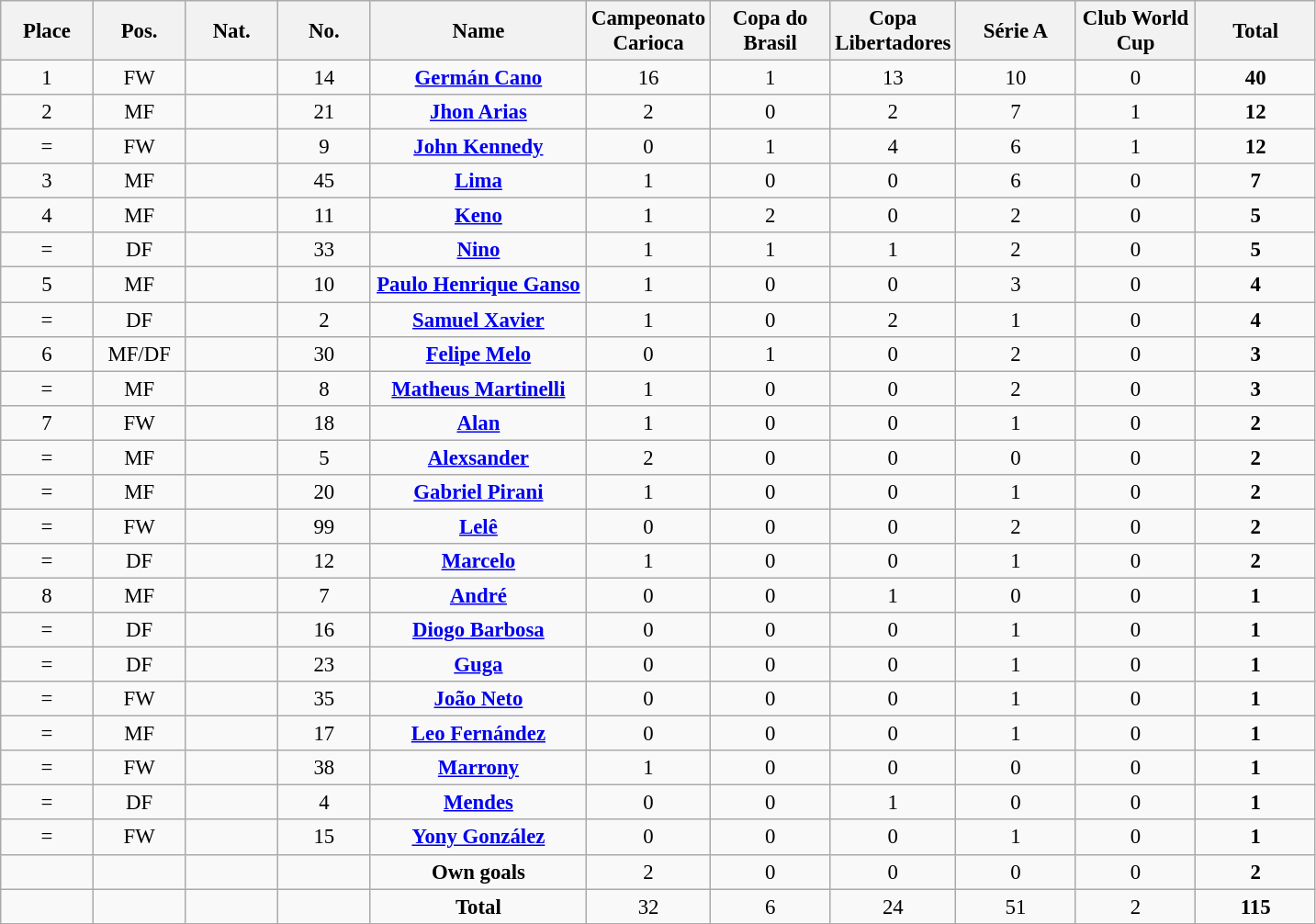<table class="wikitable" style="font-size: 95%; text-align: center;">
<tr>
<th width=60>Place</th>
<th width=60>Pos.</th>
<th width=60>Nat.</th>
<th width=60>No.</th>
<th width=150>Name</th>
<th width=80>Campeonato Carioca</th>
<th width=80>Copa do Brasil</th>
<th width=80>Copa Libertadores</th>
<th width=80>Série A</th>
<th width=80>Club World Cup</th>
<th width=80>Total</th>
</tr>
<tr>
<td>1</td>
<td>FW</td>
<td></td>
<td>14</td>
<td><strong><a href='#'>Germán Cano</a></strong></td>
<td>16</td>
<td>1</td>
<td>13</td>
<td>10</td>
<td>0</td>
<td><strong>40</strong></td>
</tr>
<tr>
<td>2</td>
<td>MF</td>
<td></td>
<td>21</td>
<td><strong><a href='#'>Jhon Arias</a></strong></td>
<td>2</td>
<td>0</td>
<td>2</td>
<td>7</td>
<td>1</td>
<td><strong>12</strong></td>
</tr>
<tr>
<td>=</td>
<td>FW</td>
<td></td>
<td>9</td>
<td><strong><a href='#'>John Kennedy</a></strong></td>
<td>0</td>
<td>1</td>
<td>4</td>
<td>6</td>
<td>1</td>
<td><strong>12</strong></td>
</tr>
<tr>
<td>3</td>
<td>MF</td>
<td></td>
<td>45</td>
<td><strong><a href='#'>Lima</a></strong></td>
<td>1</td>
<td>0</td>
<td>0</td>
<td>6</td>
<td>0</td>
<td><strong>7</strong></td>
</tr>
<tr>
<td>4</td>
<td>MF</td>
<td></td>
<td>11</td>
<td><strong><a href='#'>Keno</a></strong></td>
<td>1</td>
<td>2</td>
<td>0</td>
<td>2</td>
<td>0</td>
<td><strong>5</strong></td>
</tr>
<tr>
<td>=</td>
<td>DF</td>
<td></td>
<td>33</td>
<td><strong><a href='#'>Nino</a></strong></td>
<td>1</td>
<td>1</td>
<td>1</td>
<td>2</td>
<td>0</td>
<td><strong>5</strong></td>
</tr>
<tr>
<td>5</td>
<td>MF</td>
<td></td>
<td>10</td>
<td><strong><a href='#'>Paulo Henrique Ganso</a></strong></td>
<td>1</td>
<td>0</td>
<td>0</td>
<td>3</td>
<td>0</td>
<td><strong>4</strong></td>
</tr>
<tr>
<td>=</td>
<td>DF</td>
<td></td>
<td>2</td>
<td><strong><a href='#'>Samuel Xavier</a></strong></td>
<td>1</td>
<td>0</td>
<td>2</td>
<td>1</td>
<td>0</td>
<td><strong>4</strong></td>
</tr>
<tr>
<td>6</td>
<td>MF/DF</td>
<td></td>
<td>30</td>
<td><strong><a href='#'>Felipe Melo</a></strong></td>
<td>0</td>
<td>1</td>
<td>0</td>
<td>2</td>
<td>0</td>
<td><strong>3</strong></td>
</tr>
<tr>
<td>=</td>
<td>MF</td>
<td></td>
<td>8</td>
<td><strong><a href='#'>Matheus Martinelli</a></strong></td>
<td>1</td>
<td>0</td>
<td>0</td>
<td>2</td>
<td>0</td>
<td><strong>3</strong></td>
</tr>
<tr>
<td>7</td>
<td>FW</td>
<td></td>
<td>18</td>
<td><strong><a href='#'>Alan</a></strong></td>
<td>1</td>
<td>0</td>
<td>0</td>
<td>1</td>
<td>0</td>
<td><strong>2</strong></td>
</tr>
<tr>
<td>=</td>
<td>MF</td>
<td></td>
<td>5</td>
<td><strong><a href='#'>Alexsander</a></strong></td>
<td>2</td>
<td>0</td>
<td>0</td>
<td>0</td>
<td>0</td>
<td><strong>2</strong></td>
</tr>
<tr>
<td>=</td>
<td>MF</td>
<td></td>
<td>20</td>
<td><strong><a href='#'>Gabriel Pirani</a></strong></td>
<td>1</td>
<td>0</td>
<td>0</td>
<td>1</td>
<td>0</td>
<td><strong>2</strong></td>
</tr>
<tr>
<td>=</td>
<td>FW</td>
<td></td>
<td>99</td>
<td><strong><a href='#'>Lelê</a></strong></td>
<td>0</td>
<td>0</td>
<td>0</td>
<td>2</td>
<td>0</td>
<td><strong>2</strong></td>
</tr>
<tr>
<td>=</td>
<td>DF</td>
<td></td>
<td>12</td>
<td><strong><a href='#'>Marcelo</a></strong></td>
<td>1</td>
<td>0</td>
<td>0</td>
<td>1</td>
<td>0</td>
<td><strong>2</strong></td>
</tr>
<tr>
<td>8</td>
<td>MF</td>
<td></td>
<td>7</td>
<td><strong><a href='#'>André</a></strong></td>
<td>0</td>
<td>0</td>
<td>1</td>
<td>0</td>
<td>0</td>
<td><strong>1</strong></td>
</tr>
<tr>
<td>=</td>
<td>DF</td>
<td></td>
<td>16</td>
<td><strong><a href='#'>Diogo Barbosa</a></strong></td>
<td>0</td>
<td>0</td>
<td>0</td>
<td>1</td>
<td>0</td>
<td><strong>1</strong></td>
</tr>
<tr>
<td>=</td>
<td>DF</td>
<td></td>
<td>23</td>
<td><strong><a href='#'>Guga</a></strong></td>
<td>0</td>
<td>0</td>
<td>0</td>
<td>1</td>
<td>0</td>
<td><strong>1</strong></td>
</tr>
<tr>
<td>=</td>
<td>FW</td>
<td></td>
<td>35</td>
<td><strong><a href='#'>João Neto</a></strong></td>
<td>0</td>
<td>0</td>
<td>0</td>
<td>1</td>
<td>0</td>
<td><strong>1</strong></td>
</tr>
<tr>
<td>=</td>
<td>MF</td>
<td></td>
<td>17</td>
<td><strong><a href='#'>Leo Fernández</a></strong></td>
<td>0</td>
<td>0</td>
<td>0</td>
<td>1</td>
<td>0</td>
<td><strong>1</strong></td>
</tr>
<tr>
<td>=</td>
<td>FW</td>
<td></td>
<td>38</td>
<td><strong><a href='#'>Marrony</a></strong></td>
<td>1</td>
<td>0</td>
<td>0</td>
<td>0</td>
<td>0</td>
<td><strong>1</strong></td>
</tr>
<tr>
<td>=</td>
<td>DF</td>
<td></td>
<td>4</td>
<td><strong><a href='#'>Mendes</a></strong></td>
<td>0</td>
<td>0</td>
<td>1</td>
<td>0</td>
<td>0</td>
<td><strong>1</strong></td>
</tr>
<tr>
<td>=</td>
<td>FW</td>
<td></td>
<td>15</td>
<td><strong><a href='#'>Yony González</a></strong></td>
<td>0</td>
<td>0</td>
<td>0</td>
<td>1</td>
<td>0</td>
<td><strong>1</strong></td>
</tr>
<tr>
<td></td>
<td></td>
<td></td>
<td></td>
<td><strong>Own goals</strong></td>
<td>2</td>
<td>0</td>
<td>0</td>
<td>0</td>
<td>0</td>
<td><strong>2</strong></td>
</tr>
<tr>
<td></td>
<td></td>
<td></td>
<td></td>
<td><strong>Total</strong></td>
<td>32</td>
<td>6</td>
<td>24</td>
<td>51</td>
<td>2</td>
<td><strong>115</strong></td>
</tr>
</table>
